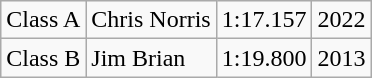<table class="wikitable">
<tr>
<td>Class A</td>
<td>Chris Norris</td>
<td align="center">1:17.157</td>
<td align="center">2022</td>
</tr>
<tr>
<td>Class B</td>
<td>Jim Brian</td>
<td align="center">1:19.800</td>
<td align="center">2013</td>
</tr>
</table>
